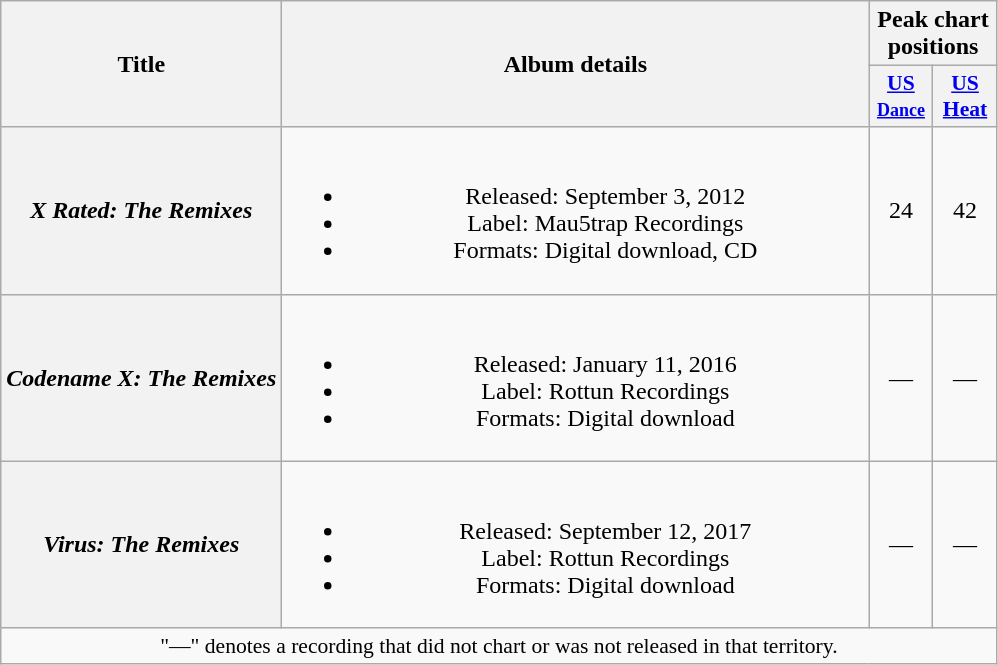<table class="wikitable plainrowheaders" style="text-align:center;">
<tr>
<th rowspan="2" scope="col">Title</th>
<th rowspan="2" scope="col" style="width:24em;">Album details</th>
<th colspan="3" scope="col">Peak chart positions</th>
</tr>
<tr>
<th scope="col" style="width:2.5em;font-size:90%;"><a href='#'>US<br><small>Dance</small></a><br></th>
<th scope="col" style="width:2.5em;font-size:90%;"><a href='#'>US<br>Heat</a><br></th>
</tr>
<tr>
<th scope="row"><em>X Rated: The Remixes</em></th>
<td><br><ul><li>Released: September 3, 2012</li><li>Label: Mau5trap Recordings</li><li>Formats: Digital download, CD</li></ul></td>
<td>24</td>
<td>42</td>
</tr>
<tr>
<th scope="row"><em>Codename X: The Remixes</em></th>
<td><br><ul><li>Released: January 11, 2016</li><li>Label: Rottun Recordings</li><li>Formats: Digital download</li></ul></td>
<td>—</td>
<td>—</td>
</tr>
<tr>
<th scope="row"><em>Virus: The Remixes</em></th>
<td><br><ul><li>Released: September 12, 2017</li><li>Label: Rottun Recordings</li><li>Formats: Digital download</li></ul></td>
<td>—</td>
<td>—</td>
</tr>
<tr>
<td colspan="5" style="font-size:90%">"—" denotes a recording that did not chart or was not released in that territory.</td>
</tr>
</table>
